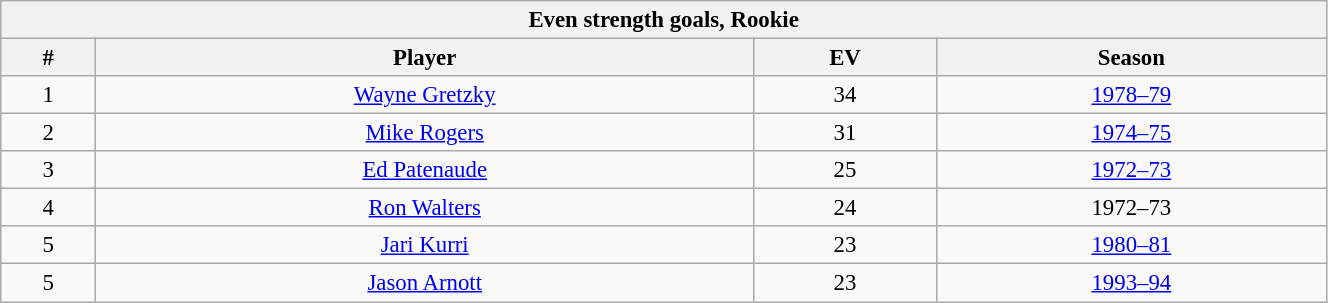<table class="wikitable" style="text-align: center; font-size: 95%" width="70%">
<tr>
<th colspan="4">Even strength goals, Rookie</th>
</tr>
<tr>
<th>#</th>
<th>Player</th>
<th>EV</th>
<th>Season</th>
</tr>
<tr>
<td>1</td>
<td><a href='#'>Wayne Gretzky</a></td>
<td>34</td>
<td><a href='#'>1978–79</a></td>
</tr>
<tr>
<td>2</td>
<td><a href='#'>Mike Rogers</a></td>
<td>31</td>
<td><a href='#'>1974–75</a></td>
</tr>
<tr>
<td>3</td>
<td><a href='#'>Ed Patenaude</a></td>
<td>25</td>
<td><a href='#'>1972–73</a></td>
</tr>
<tr>
<td>4</td>
<td><a href='#'>Ron Walters</a></td>
<td>24</td>
<td>1972–73</td>
</tr>
<tr>
<td>5</td>
<td><a href='#'>Jari Kurri</a></td>
<td>23</td>
<td><a href='#'>1980–81</a></td>
</tr>
<tr>
<td>5</td>
<td><a href='#'>Jason Arnott</a></td>
<td>23</td>
<td><a href='#'>1993–94</a></td>
</tr>
</table>
